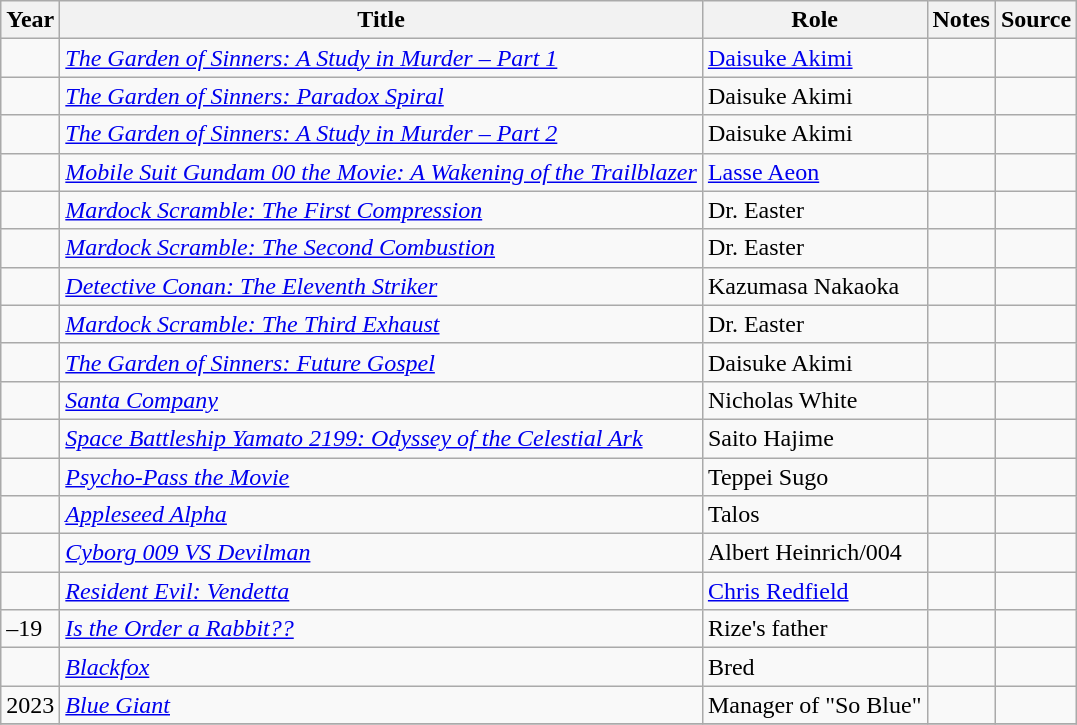<table class="wikitable sortable plainrowheaders">
<tr>
<th>Year</th>
<th>Title</th>
<th>Role</th>
<th class="unsortable">Notes</th>
<th class="unsortable">Source</th>
</tr>
<tr>
<td></td>
<td><em><a href='#'>The Garden of Sinners: A Study in Murder – Part 1</a></em></td>
<td><a href='#'>Daisuke Akimi</a></td>
<td></td>
<td></td>
</tr>
<tr>
<td></td>
<td><em><a href='#'>The Garden of Sinners: Paradox Spiral</a></em></td>
<td>Daisuke Akimi</td>
<td></td>
<td></td>
</tr>
<tr>
<td></td>
<td><em><a href='#'>The Garden of Sinners: A Study in Murder – Part 2</a></em></td>
<td>Daisuke Akimi</td>
<td></td>
<td></td>
</tr>
<tr>
<td></td>
<td><em><a href='#'>Mobile Suit Gundam 00 the Movie: A Wakening of the Trailblazer</a></em></td>
<td><a href='#'>Lasse Aeon</a></td>
<td></td>
<td></td>
</tr>
<tr>
<td></td>
<td><em><a href='#'>Mardock Scramble: The First Compression</a></em></td>
<td>Dr. Easter</td>
<td></td>
<td></td>
</tr>
<tr>
<td></td>
<td><em><a href='#'>Mardock Scramble: The Second Combustion</a></em></td>
<td>Dr. Easter</td>
<td></td>
<td></td>
</tr>
<tr>
<td></td>
<td><em><a href='#'>Detective Conan: The Eleventh Striker</a></em></td>
<td>Kazumasa Nakaoka</td>
<td></td>
<td></td>
</tr>
<tr>
<td></td>
<td><em><a href='#'>Mardock Scramble: The Third Exhaust</a></em></td>
<td>Dr. Easter</td>
<td></td>
<td></td>
</tr>
<tr>
<td></td>
<td><em><a href='#'>The Garden of Sinners: Future Gospel</a></em></td>
<td>Daisuke Akimi</td>
<td></td>
<td></td>
</tr>
<tr>
<td></td>
<td><em><a href='#'>Santa Company</a></em></td>
<td>Nicholas White</td>
<td></td>
<td></td>
</tr>
<tr>
<td></td>
<td><em><a href='#'>Space Battleship Yamato 2199: Odyssey of the Celestial Ark</a></em></td>
<td>Saito Hajime</td>
<td></td>
<td></td>
</tr>
<tr>
<td></td>
<td><em><a href='#'>Psycho-Pass the Movie</a></em></td>
<td>Teppei Sugo</td>
<td></td>
<td></td>
</tr>
<tr>
<td></td>
<td><em><a href='#'>Appleseed Alpha</a></em></td>
<td>Talos</td>
<td></td>
<td></td>
</tr>
<tr>
<td></td>
<td><em><a href='#'>Cyborg 009 VS Devilman</a></em></td>
<td>Albert Heinrich/004</td>
<td></td>
<td></td>
</tr>
<tr>
<td></td>
<td><em><a href='#'>Resident Evil: Vendetta</a></em></td>
<td><a href='#'>Chris Redfield</a></td>
<td></td>
<td></td>
</tr>
<tr>
<td>–19</td>
<td><em><a href='#'>Is the Order a Rabbit??</a></em></td>
<td>Rize's father</td>
<td></td>
<td></td>
</tr>
<tr>
<td></td>
<td><em><a href='#'>Blackfox</a></em></td>
<td>Bred</td>
<td></td>
<td></td>
</tr>
<tr>
<td>2023</td>
<td><em><a href='#'>Blue Giant</a></em></td>
<td>Manager of "So Blue"</td>
<td></td>
<td></td>
</tr>
<tr>
</tr>
</table>
